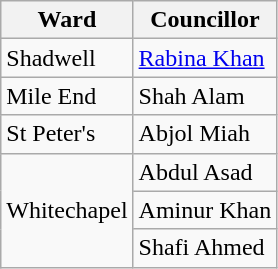<table class="wikitable">
<tr>
<th><strong>Ward</strong></th>
<th><strong>Councillor</strong></th>
</tr>
<tr>
<td>Shadwell</td>
<td><a href='#'>Rabina Khan</a></td>
</tr>
<tr>
<td>Mile End</td>
<td>Shah Alam</td>
</tr>
<tr>
<td>St Peter's</td>
<td>Abjol Miah</td>
</tr>
<tr>
<td rowspan="3">Whitechapel</td>
<td>Abdul Asad</td>
</tr>
<tr>
<td>Aminur Khan</td>
</tr>
<tr>
<td>Shafi Ahmed</td>
</tr>
</table>
